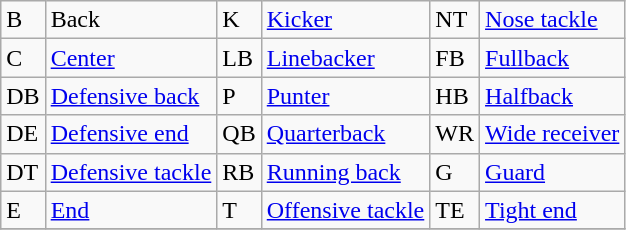<table class="wikitable">
<tr>
<td>B</td>
<td>Back</td>
<td>K</td>
<td><a href='#'>Kicker</a></td>
<td>NT</td>
<td><a href='#'>Nose tackle</a></td>
</tr>
<tr>
<td>C</td>
<td><a href='#'>Center</a></td>
<td>LB</td>
<td><a href='#'>Linebacker</a></td>
<td>FB</td>
<td><a href='#'>Fullback</a></td>
</tr>
<tr>
<td>DB</td>
<td><a href='#'>Defensive back</a></td>
<td>P</td>
<td><a href='#'>Punter</a></td>
<td>HB</td>
<td><a href='#'>Halfback</a></td>
</tr>
<tr>
<td>DE</td>
<td><a href='#'>Defensive end</a></td>
<td>QB</td>
<td><a href='#'>Quarterback</a></td>
<td>WR</td>
<td><a href='#'>Wide receiver</a></td>
</tr>
<tr>
<td>DT</td>
<td><a href='#'>Defensive tackle</a></td>
<td>RB</td>
<td><a href='#'>Running back</a></td>
<td>G</td>
<td><a href='#'>Guard</a></td>
</tr>
<tr>
<td>E</td>
<td><a href='#'>End</a></td>
<td>T</td>
<td><a href='#'>Offensive tackle</a></td>
<td>TE</td>
<td><a href='#'>Tight end</a></td>
</tr>
<tr>
</tr>
</table>
